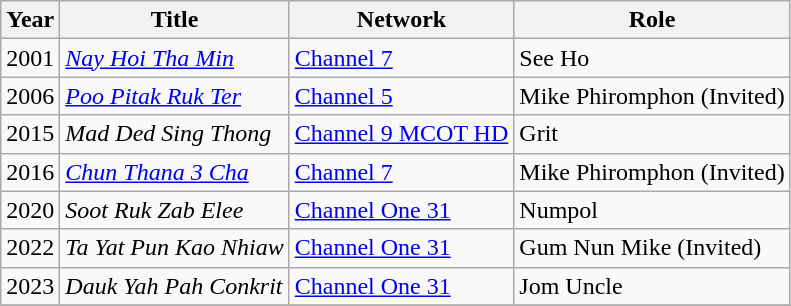<table class="wikitable">
<tr>
<th>Year</th>
<th>Title</th>
<th>Network</th>
<th>Role</th>
</tr>
<tr>
<td>2001</td>
<td><em><a href='#'>Nay Hoi Tha Min</a></em></td>
<td><a href='#'>Channel 7</a></td>
<td>See Ho</td>
</tr>
<tr>
<td>2006</td>
<td><em><a href='#'>Poo Pitak Ruk Ter</a></em></td>
<td><a href='#'>Channel 5</a></td>
<td>Mike Phiromphon (Invited)</td>
</tr>
<tr>
<td>2015</td>
<td><em>Mad Ded Sing Thong</em></td>
<td><a href='#'>Channel 9 MCOT HD</a></td>
<td>Grit</td>
</tr>
<tr>
<td>2016</td>
<td><em><a href='#'>Chun Thana 3 Cha</a></em></td>
<td><a href='#'>Channel 7</a></td>
<td>Mike Phiromphon (Invited)</td>
</tr>
<tr>
<td>2020</td>
<td><em>Soot Ruk Zab Elee</em></td>
<td><a href='#'>Channel One 31</a></td>
<td>Numpol</td>
</tr>
<tr>
<td>2022</td>
<td><em>Ta Yat Pun Kao Nhiaw</em></td>
<td><a href='#'>Channel One 31</a></td>
<td>Gum Nun Mike (Invited)</td>
</tr>
<tr>
<td>2023</td>
<td><em>Dauk Yah Pah Conkrit</em></td>
<td><a href='#'>Channel One 31</a></td>
<td>Jom Uncle</td>
</tr>
<tr>
</tr>
</table>
